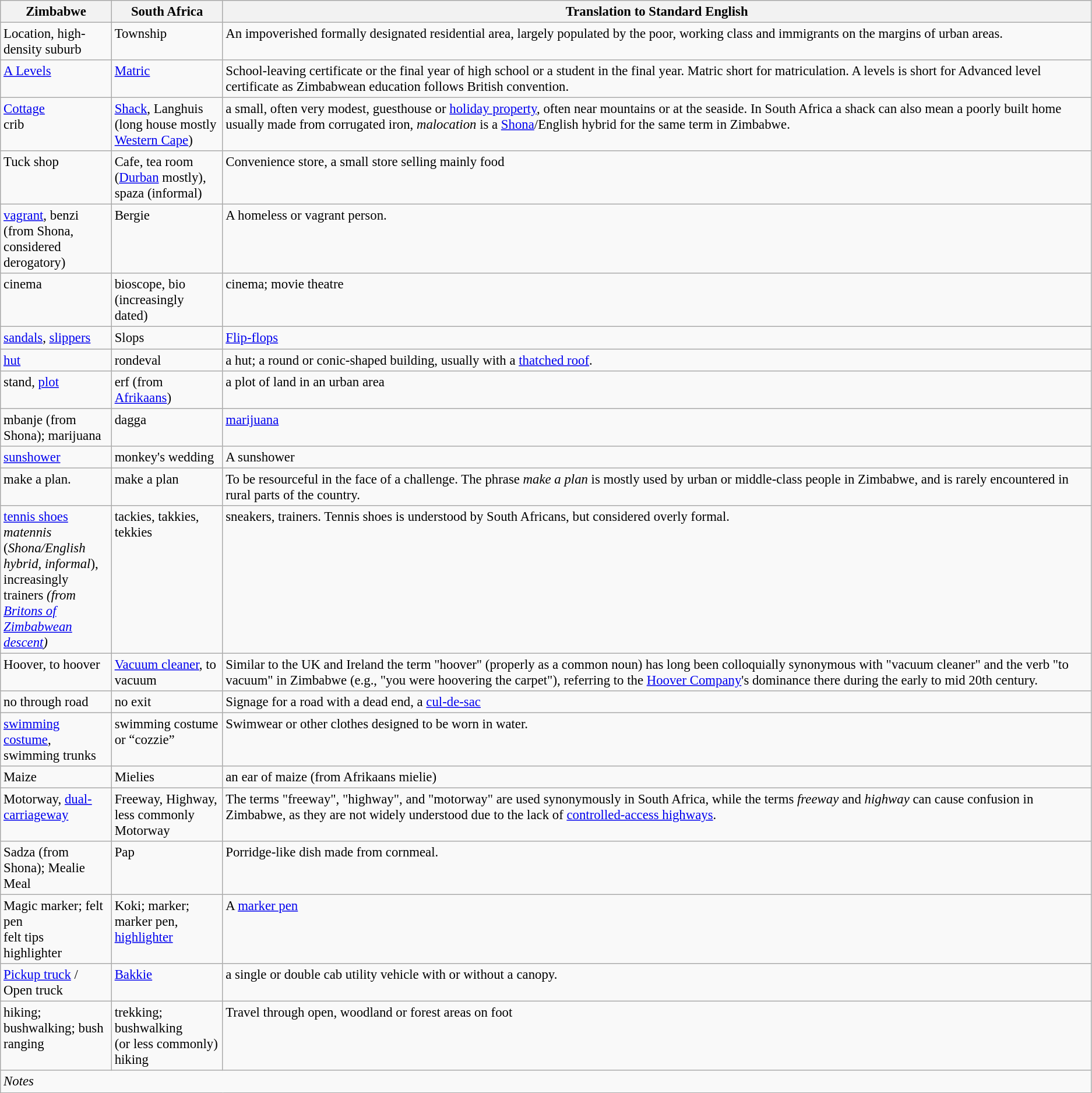<table class="wikitable" style="font-size:95%;">
<tr>
<th style="width:120px;">Zimbabwe</th>
<th style="width:120px;">South Africa</th>
<th>Translation to Standard English</th>
</tr>
<tr>
<td valign=top>Location, high-density suburb</td>
<td valign=top>Township</td>
<td valign=top>An impoverished formally designated residential area, largely populated by the poor, working class and immigrants on the margins of urban areas.</td>
</tr>
<tr>
<td valign=top><a href='#'>A Levels</a></td>
<td valign=top><a href='#'>Matric</a></td>
<td valign=top>School-leaving certificate or the final year of high school or a student in the final year. Matric short for matriculation. A levels is short for Advanced level certificate as Zimbabwean education follows British convention.</td>
</tr>
<tr>
<td valign=top><a href='#'>Cottage</a><br>crib</td>
<td valign=top><a href='#'>Shack</a>, Langhuis (long house mostly <a href='#'>Western Cape</a>)</td>
<td valign=top>a small, often very modest, guesthouse or <a href='#'>holiday property</a>, often near mountains or at the seaside. In South Africa a shack can also mean a poorly built home usually made from corrugated iron, <em>malocation</em> is a <a href='#'>Shona</a>/English hybrid for the same term in Zimbabwe.</td>
</tr>
<tr>
<td valign=top>Tuck shop</td>
<td valign=top>Cafe, tea room (<a href='#'>Durban</a> mostly), spaza (informal)</td>
<td valign=top>Convenience store, a small store selling mainly food</td>
</tr>
<tr>
<td valign=top><a href='#'>vagrant</a>, benzi (from Shona, considered derogatory)</td>
<td valign=top>Bergie</td>
<td valign=top>A homeless or vagrant person.</td>
</tr>
<tr>
<td valign=top>cinema</td>
<td valign=top>bioscope, bio (increasingly dated)</td>
<td valign=top>cinema; movie theatre</td>
</tr>
<tr>
<td valign=top><a href='#'>sandals</a>, <a href='#'>slippers</a></td>
<td valign=top>Slops</td>
<td valign=top><a href='#'>Flip-flops</a></td>
</tr>
<tr>
<td valign=top><a href='#'>hut</a></td>
<td valign=top>rondeval</td>
<td valign=top>a hut; a round or conic-shaped building, usually with a <a href='#'>thatched roof</a>.</td>
</tr>
<tr>
<td valign=top>stand, <a href='#'>plot</a></td>
<td valign=top>erf (from <a href='#'>Afrikaans</a>)</td>
<td valign=top>a plot of land in an urban area</td>
</tr>
<tr>
<td valign=top>mbanje (from Shona); marijuana</td>
<td valign=top>dagga</td>
<td valign=top><a href='#'>marijuana</a></td>
</tr>
<tr>
<td valign=top><a href='#'>sunshower</a></td>
<td valign=top>monkey's wedding</td>
<td valign=top>A sunshower</td>
</tr>
<tr>
<td valign=top>make a plan.</td>
<td valign=top>make a plan</td>
<td valign=top>To be resourceful in the face of a challenge. The phrase <em>make a plan</em> is mostly used by urban or middle-class people in Zimbabwe, and is rarely encountered in rural parts of the country.</td>
</tr>
<tr>
<td valign=top><a href='#'>tennis shoes</a> <em>matennis</em> (<em>Shona/English hybrid, informal</em>), increasingly trainers <em>(from <a href='#'>Britons of Zimbabwean descent</a>)</em></td>
<td valign=top>tackies, takkies, tekkies</td>
<td valign=top>sneakers, trainers. Tennis shoes is understood by South Africans, but considered overly formal.</td>
</tr>
<tr>
<td valign=top>Hoover, to hoover</td>
<td valign=top><a href='#'>Vacuum cleaner</a>, to vacuum</td>
<td valign=top>Similar to the UK and Ireland the term "hoover" (properly as a common noun) has long been colloquially synonymous with "vacuum cleaner" and the verb "to vacuum" in Zimbabwe (e.g., "you were hoovering the carpet"), referring to the <a href='#'>Hoover Company</a>'s dominance there during the early to mid 20th century.</td>
</tr>
<tr>
<td valign=top>no through road</td>
<td valign=top>no exit</td>
<td valign=top>Signage for a road with a dead end, a <a href='#'>cul-de-sac</a></td>
</tr>
<tr>
<td valign=top><a href='#'>swimming costume</a>, swimming trunks</td>
<td valign=top>swimming costume or “cozzie”</td>
<td valign=top>Swimwear or other clothes designed to be worn in water.</td>
</tr>
<tr>
<td valign=top>Maize</td>
<td valign=top>Mielies</td>
<td valign=top>an ear of maize (from Afrikaans mielie)</td>
</tr>
<tr>
<td valign=top>Motorway, <a href='#'>dual-carriageway</a></td>
<td valign=top>Freeway, Highway, less commonly Motorway</td>
<td valign=top>The terms "freeway", "highway", and "motorway" are used synonymously in South Africa, while the terms <em>freeway</em> and <em>highway</em> can cause confusion in Zimbabwe, as they are not widely understood due to the lack of <a href='#'>controlled-access highways</a>.</td>
</tr>
<tr>
<td valign=top>Sadza (from Shona); Mealie Meal</td>
<td valign=top>Pap</td>
<td valign=top>Porridge-like dish made from cornmeal.</td>
</tr>
<tr>
<td valign=top>Magic marker; felt pen<br>felt tips<br>highlighter</td>
<td valign=top>Koki; marker; marker pen, <a href='#'>highlighter</a></td>
<td valign=top>A <a href='#'>marker pen</a></td>
</tr>
<tr>
<td valign=top><a href='#'>Pickup truck</a> / Open truck</td>
<td valign=top><a href='#'>Bakkie</a></td>
<td valign=top>a single or double cab utility vehicle with or without a canopy.</td>
</tr>
<tr>
<td valign=top>hiking; bushwalking; bush ranging<br></td>
<td valign=top>trekking; bushwalking <br>(or less commonly) hiking</td>
<td valign=top>Travel through open, woodland or forest areas on foot</td>
</tr>
<tr>
<td colspan="3"><em>Notes</em><br></td>
</tr>
</table>
